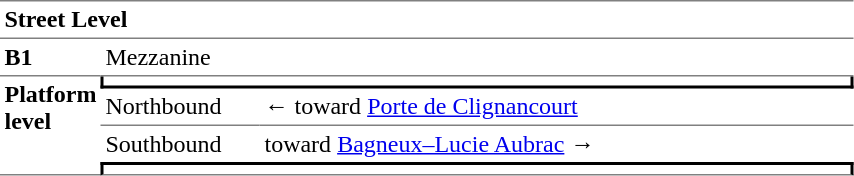<table cellspacing="0" cellpadding="3" border="0">
<tr>
<td colspan="3" data-darkreader-inline-border-top="" data-darkreader-inline-border-bottom="" style="border-bottom:solid 1px gray;border-top:solid 1px gray;" width="50" valign="top"><strong>Street Level</strong></td>
</tr>
<tr>
<td data-darkreader-inline-border-bottom="" style="border-bottom:solid 1px gray;" width="50" valign="top"><strong>B1</strong></td>
<td colspan="2" data-darkreader-inline-border-bottom="" style="border-bottom:solid 1px gray;" width="100" valign="top">Mezzanine</td>
</tr>
<tr>
<td rowspan="4" data-darkreader-inline-border-bottom="" style="border-bottom:solid 1px gray;" width="50" valign="top"><strong>Platform level</strong></td>
<td colspan="2" data-darkreader-inline-border-right="" data-darkreader-inline-border-left="" data-darkreader-inline-border-bottom="" style="border-right:solid 2px black;border-left:solid 2px black;border-bottom:solid 2px black;text-align:center;"></td>
</tr>
<tr>
<td data-darkreader-inline-border-bottom="" style="border-bottom:solid 1px gray;" width="100">Northbound</td>
<td data-darkreader-inline-border-bottom="" style="border-bottom:solid 1px gray;" width="390">←   toward <a href='#'>Porte de Clignancourt</a> </td>
</tr>
<tr>
<td>Southbound</td>
<td>   toward <a href='#'>Bagneux–Lucie Aubrac</a>  →</td>
</tr>
<tr>
<td colspan="2" data-darkreader-inline-border-top="" data-darkreader-inline-border-right="" data-darkreader-inline-border-left="" data-darkreader-inline-border-bottom="" style="border-top:solid 2px black;border-right:solid 2px black;border-left:solid 2px black;border-bottom:solid 1px gray;text-align:center;"></td>
</tr>
</table>
